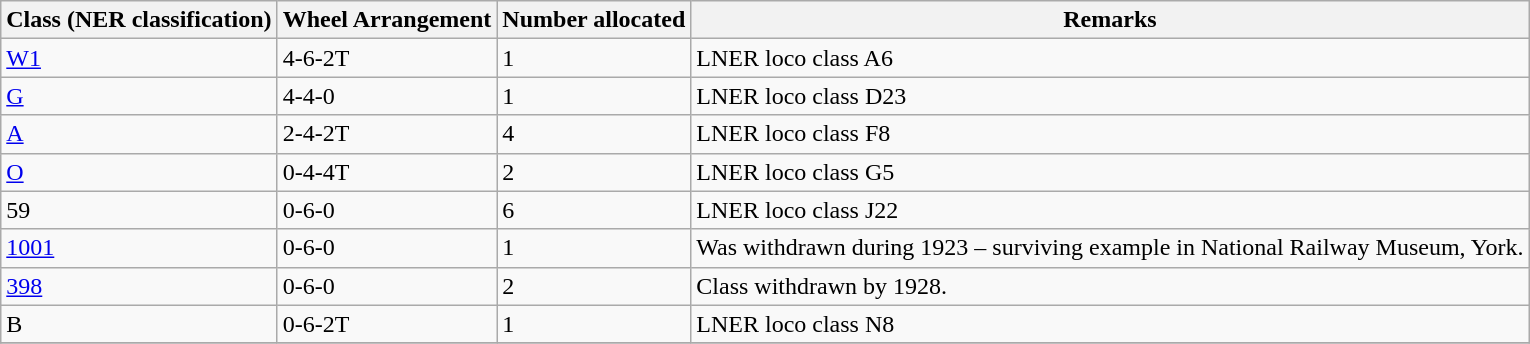<table class="wikitable sortable">
<tr>
<th>Class (NER classification)</th>
<th>Wheel Arrangement</th>
<th>Number allocated</th>
<th>Remarks</th>
</tr>
<tr>
<td><a href='#'>W1</a></td>
<td>4-6-2T</td>
<td>1</td>
<td>LNER loco class A6</td>
</tr>
<tr>
<td><a href='#'>G</a></td>
<td>4-4-0</td>
<td>1</td>
<td>LNER loco class D23</td>
</tr>
<tr>
<td><a href='#'>A</a></td>
<td>2-4-2T</td>
<td>4</td>
<td>LNER loco class F8</td>
</tr>
<tr>
<td><a href='#'>O</a></td>
<td>0-4-4T</td>
<td>2</td>
<td>LNER loco class G5</td>
</tr>
<tr>
<td>59</td>
<td>0-6-0</td>
<td>6</td>
<td>LNER loco class J22</td>
</tr>
<tr>
<td><a href='#'>1001</a></td>
<td>0-6-0</td>
<td>1</td>
<td>Was withdrawn during 1923 – surviving example in National Railway Museum, York.</td>
</tr>
<tr>
<td><a href='#'>398</a></td>
<td>0-6-0</td>
<td>2</td>
<td>Class withdrawn by 1928.</td>
</tr>
<tr>
<td>B</td>
<td>0-6-2T</td>
<td>1</td>
<td>LNER loco class N8</td>
</tr>
<tr>
</tr>
</table>
